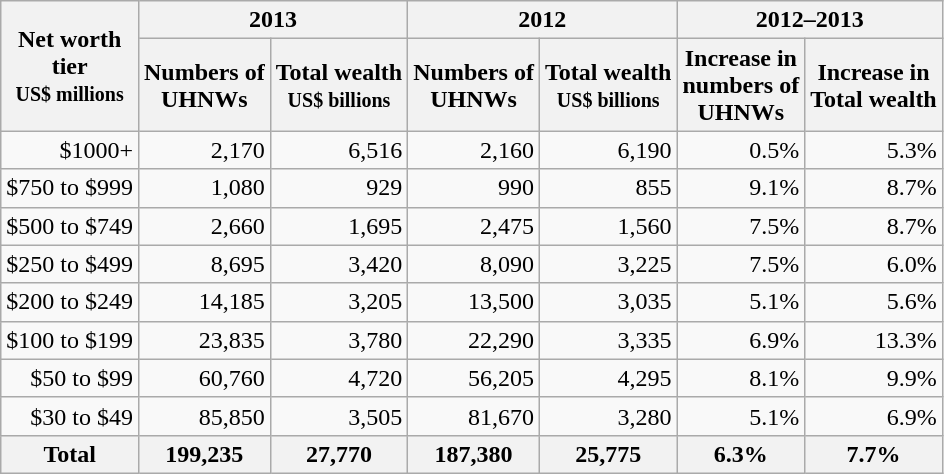<table class="wikitable" style="text-align:right;">
<tr>
<th rowspan=2>Net worth<br>tier<br><small>US$ millions</small></th>
<th colspan=2>2013</th>
<th colspan=2>2012</th>
<th colspan=2>2012–2013</th>
</tr>
<tr>
<th>Numbers of<br>UHNWs</th>
<th>Total wealth<br><small>US$ billions</small></th>
<th>Numbers of<br>UHNWs</th>
<th>Total wealth<br><small>US$ billions</small></th>
<th>Increase in<br>numbers of<br>UHNWs</th>
<th>Increase in<br>Total wealth</th>
</tr>
<tr>
<td>$1000+</td>
<td>2,170</td>
<td>6,516</td>
<td>2,160</td>
<td>6,190</td>
<td>0.5%</td>
<td>5.3%</td>
</tr>
<tr>
<td>$750 to $999</td>
<td>1,080</td>
<td>929</td>
<td>990</td>
<td>855</td>
<td>9.1%</td>
<td>8.7%</td>
</tr>
<tr>
<td>$500 to $749</td>
<td>2,660</td>
<td>1,695</td>
<td>2,475</td>
<td>1,560</td>
<td>7.5%</td>
<td>8.7%</td>
</tr>
<tr>
<td>$250 to $499</td>
<td>8,695</td>
<td>3,420</td>
<td>8,090</td>
<td>3,225</td>
<td>7.5%</td>
<td>6.0%</td>
</tr>
<tr>
<td>$200 to $249</td>
<td>14,185</td>
<td>3,205</td>
<td>13,500</td>
<td>3,035</td>
<td>5.1%</td>
<td>5.6%</td>
</tr>
<tr>
<td>$100 to $199</td>
<td>23,835</td>
<td>3,780</td>
<td>22,290</td>
<td>3,335</td>
<td>6.9%</td>
<td>13.3%</td>
</tr>
<tr>
<td>$50 to $99</td>
<td>60,760</td>
<td>4,720</td>
<td>56,205</td>
<td>4,295</td>
<td>8.1%</td>
<td>9.9%</td>
</tr>
<tr>
<td>$30 to $49</td>
<td>85,850</td>
<td>3,505</td>
<td>81,670</td>
<td>3,280</td>
<td>5.1%</td>
<td>6.9%</td>
</tr>
<tr>
<th>Total</th>
<th>199,235</th>
<th>27,770</th>
<th>187,380</th>
<th>25,775</th>
<th>6.3%</th>
<th>7.7%</th>
</tr>
</table>
